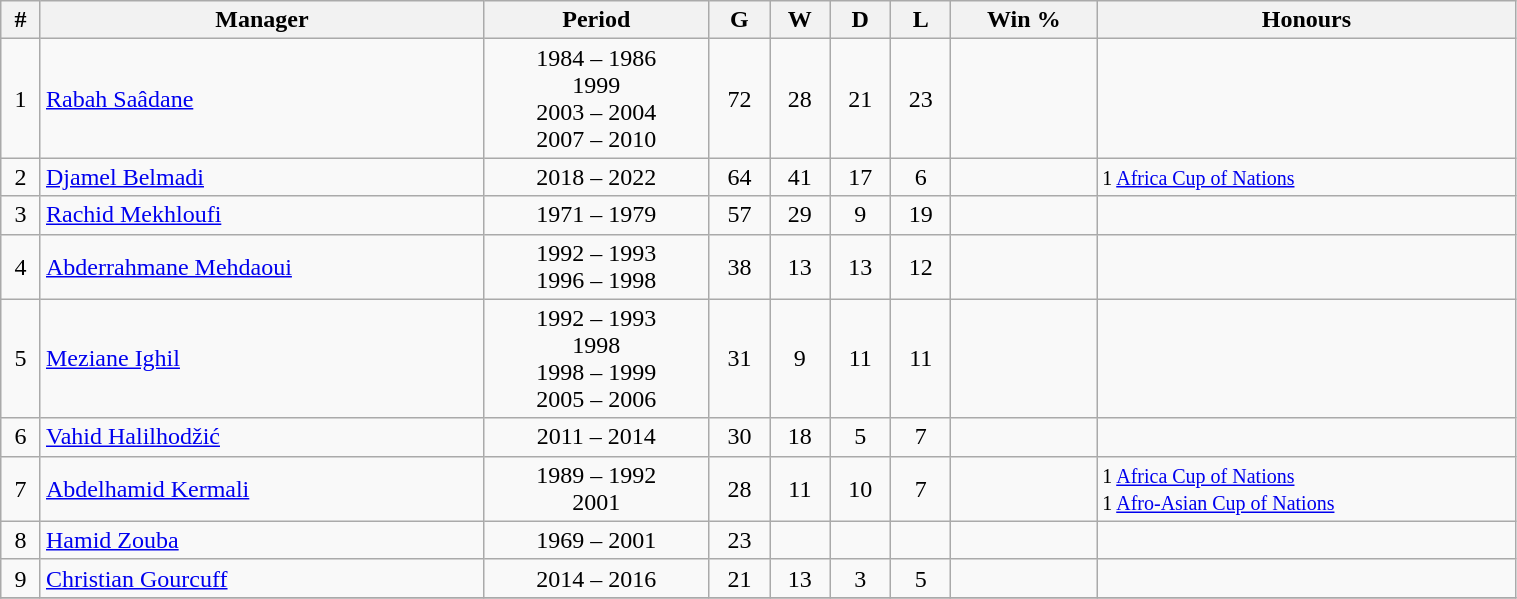<table class="wikitable" width=80% border="2" cellpadding="4" style="border-collapse:collapse; text-align:center;">
<tr>
<th scope="col">#</th>
<th scope="col">Manager</th>
<th scope="col">Period</th>
<th scope="col">G</th>
<th scope="col">W</th>
<th scope="col">D</th>
<th scope="col">L</th>
<th scope="col">Win %</th>
<th scope="col">Honours</th>
</tr>
<tr>
<td>1</td>
<td align="left"> <a href='#'>Rabah Saâdane</a></td>
<td>1984 – 1986<br>1999<br>2003 – 2004<br>2007 – 2010</td>
<td>72</td>
<td>28</td>
<td>21</td>
<td>23</td>
<td></td>
<td></td>
</tr>
<tr>
<td>2</td>
<td align="left"> <a href='#'>Djamel Belmadi</a></td>
<td>2018 – 2022</td>
<td>64</td>
<td>41</td>
<td>17</td>
<td>6</td>
<td></td>
<td align=left><small>1 <a href='#'>Africa Cup of Nations</a></small></td>
</tr>
<tr>
<td>3</td>
<td align="left"> <a href='#'>Rachid Mekhloufi</a></td>
<td>1971 – 1979</td>
<td>57</td>
<td>29</td>
<td>9</td>
<td>19</td>
<td></td>
<td></td>
</tr>
<tr>
<td>4</td>
<td align="left"> <a href='#'>Abderrahmane Mehdaoui</a></td>
<td>1992 – 1993<br>1996 – 1998</td>
<td>38</td>
<td>13</td>
<td>13</td>
<td>12</td>
<td></td>
<td></td>
</tr>
<tr>
<td>5</td>
<td align="left"> <a href='#'>Meziane Ighil</a></td>
<td>1992 – 1993<br>1998<br>1998 – 1999<br>2005 – 2006</td>
<td>31</td>
<td>9</td>
<td>11</td>
<td>11</td>
<td></td>
<td></td>
</tr>
<tr>
<td>6</td>
<td align="left"> <a href='#'>Vahid Halilhodžić</a></td>
<td>2011 – 2014</td>
<td>30</td>
<td>18</td>
<td>5</td>
<td>7</td>
<td></td>
<td></td>
</tr>
<tr>
<td>7</td>
<td align="left"> <a href='#'>Abdelhamid Kermali</a></td>
<td>1989 – 1992<br>2001</td>
<td>28</td>
<td>11</td>
<td>10</td>
<td>7</td>
<td></td>
<td align=left><small>1 <a href='#'>Africa Cup of Nations</a> <br> 1 <a href='#'>Afro-Asian Cup of Nations</a></small></td>
</tr>
<tr>
<td>8</td>
<td align="left"> <a href='#'>Hamid Zouba</a></td>
<td>1969 – 2001</td>
<td>23</td>
<td></td>
<td></td>
<td></td>
<td></td>
<td></td>
</tr>
<tr>
<td>9</td>
<td align="left"> <a href='#'>Christian Gourcuff</a></td>
<td>2014 – 2016</td>
<td>21</td>
<td>13</td>
<td>3</td>
<td>5</td>
<td></td>
<td></td>
</tr>
<tr>
</tr>
</table>
